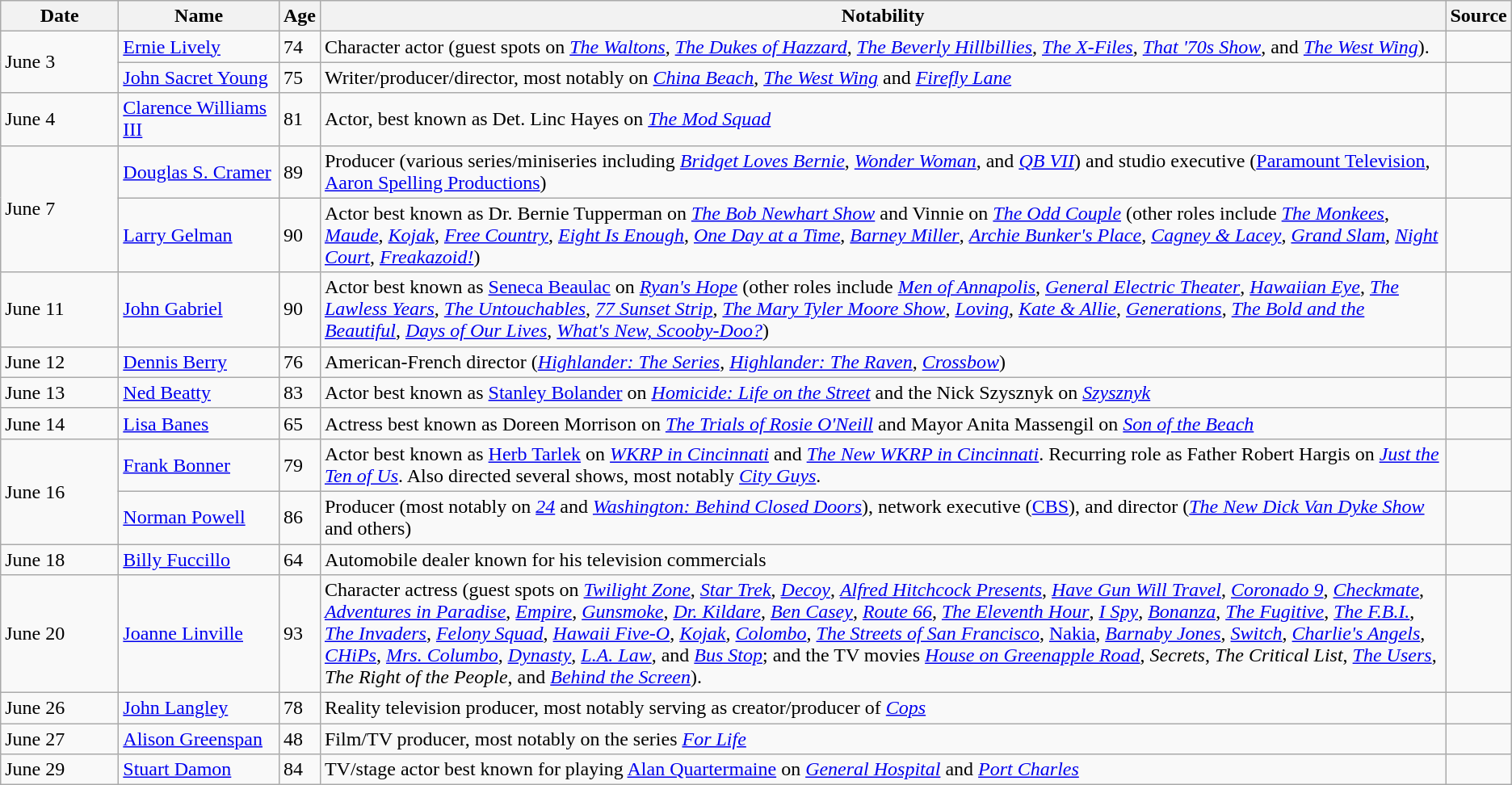<table class="wikitable sortable">
<tr>
<th width=90>Date</th>
<th width=125>Name</th>
<th>Age</th>
<th class="unsortable">Notability</th>
<th class="unsortable">Source</th>
</tr>
<tr>
<td rowspan="2">June 3</td>
<td><a href='#'>Ernie Lively</a></td>
<td>74</td>
<td>Character actor (guest spots on <em><a href='#'>The Waltons</a></em>, <em><a href='#'>The Dukes of Hazzard</a></em>,  <em><a href='#'>The Beverly Hillbillies</a></em>, <em><a href='#'>The X-Files</a></em>, <em><a href='#'>That '70s Show</a></em>, and <em><a href='#'>The West Wing</a></em>).</td>
<td></td>
</tr>
<tr>
<td><a href='#'>John Sacret Young</a></td>
<td>75</td>
<td>Writer/producer/director, most notably on <em><a href='#'>China Beach</a></em>, <em><a href='#'>The West Wing</a></em> and <em><a href='#'>Firefly Lane</a></em></td>
<td></td>
</tr>
<tr>
<td>June 4</td>
<td><a href='#'>Clarence Williams III</a></td>
<td>81</td>
<td>Actor, best known as Det. Linc Hayes on <em><a href='#'>The Mod Squad</a></em></td>
<td></td>
</tr>
<tr>
<td rowspan="2">June 7</td>
<td><a href='#'>Douglas S. Cramer</a></td>
<td>89</td>
<td>Producer (various series/miniseries including <em><a href='#'>Bridget Loves Bernie</a></em>, <em><a href='#'>Wonder Woman</a></em>, and <em><a href='#'>QB VII</a></em>) and studio executive (<a href='#'>Paramount Television</a>, <a href='#'>Aaron Spelling Productions</a>)</td>
<td></td>
</tr>
<tr>
<td><a href='#'>Larry Gelman</a></td>
<td>90</td>
<td>Actor best known as Dr. Bernie Tupperman on <em><a href='#'>The Bob Newhart Show</a></em> and Vinnie on <em><a href='#'>The Odd Couple</a></em> (other roles include <em><a href='#'>The Monkees</a></em>, <em><a href='#'>Maude</a></em>, <em><a href='#'>Kojak</a></em>, <em><a href='#'>Free Country</a></em>, <em><a href='#'>Eight Is Enough</a></em>, <em><a href='#'>One Day at a Time</a></em>, <em><a href='#'>Barney Miller</a></em>, <em><a href='#'>Archie Bunker's Place</a></em>, <em><a href='#'>Cagney & Lacey</a></em>, <em><a href='#'>Grand Slam</a></em>, <em><a href='#'>Night Court</a></em>, <em><a href='#'>Freakazoid!</a></em>)</td>
<td></td>
</tr>
<tr>
<td>June 11</td>
<td><a href='#'>John Gabriel</a></td>
<td>90</td>
<td>Actor best known as <a href='#'>Seneca Beaulac</a> on <em><a href='#'>Ryan's Hope</a></em> (other roles include <em><a href='#'>Men of Annapolis</a></em>, <em><a href='#'>General Electric Theater</a></em>, <em><a href='#'>Hawaiian Eye</a></em>, <em><a href='#'>The Lawless Years</a></em>, <em><a href='#'>The Untouchables</a></em>, <em><a href='#'>77 Sunset Strip</a></em>, <em><a href='#'>The Mary Tyler Moore Show</a></em>, <em><a href='#'>Loving</a></em>, <em><a href='#'>Kate & Allie</a></em>, <em><a href='#'>Generations</a></em>, <em><a href='#'>The Bold and the Beautiful</a></em>, <em><a href='#'>Days of Our Lives</a></em>, <em><a href='#'>What's New, Scooby-Doo?</a></em>)</td>
<td></td>
</tr>
<tr>
<td>June 12</td>
<td><a href='#'>Dennis Berry</a></td>
<td>76</td>
<td>American-French director (<em><a href='#'>Highlander: The Series</a></em>, <em><a href='#'>Highlander: The Raven</a></em>, <em><a href='#'>Crossbow</a></em>)</td>
<td></td>
</tr>
<tr>
<td>June 13</td>
<td><a href='#'>Ned Beatty</a></td>
<td>83</td>
<td>Actor best known as <a href='#'>Stanley Bolander</a> on <em><a href='#'>Homicide: Life on the Street</a></em> and the Nick Szysznyk on <em><a href='#'>Szysznyk</a></em></td>
<td></td>
</tr>
<tr>
<td>June 14</td>
<td><a href='#'>Lisa Banes</a></td>
<td>65</td>
<td>Actress best known as  Doreen Morrison on <em><a href='#'>The Trials of Rosie O'Neill</a></em> and Mayor Anita Massengil on <em><a href='#'>Son of the Beach</a></em></td>
<td></td>
</tr>
<tr>
<td rowspan="2">June 16</td>
<td><a href='#'>Frank Bonner</a></td>
<td>79</td>
<td>Actor best known as <a href='#'>Herb Tarlek</a> on <em><a href='#'>WKRP in Cincinnati</a></em> and <em><a href='#'>The New WKRP in Cincinnati</a></em>. Recurring role as Father Robert Hargis on <em><a href='#'>Just the Ten of Us</a></em>. Also directed several shows, most notably <em><a href='#'>City Guys</a></em>.</td>
<td></td>
</tr>
<tr>
<td><a href='#'>Norman Powell</a></td>
<td>86</td>
<td>Producer (most notably on <em><a href='#'>24</a></em> and <em><a href='#'>Washington: Behind Closed Doors</a></em>), network executive (<a href='#'>CBS</a>), and director (<em><a href='#'>The New Dick Van Dyke Show</a></em> and others)</td>
<td></td>
</tr>
<tr>
<td>June 18</td>
<td><a href='#'>Billy Fuccillo</a></td>
<td>64</td>
<td>Automobile dealer known for his television commercials</td>
<td></td>
</tr>
<tr>
<td>June 20</td>
<td><a href='#'>Joanne Linville</a></td>
<td>93</td>
<td>Character actress (guest spots on <em><a href='#'>Twilight Zone</a></em>, <em><a href='#'>Star Trek</a></em>, <em><a href='#'>Decoy</a></em>, <em><a href='#'>Alfred Hitchcock Presents</a></em>, <em><a href='#'>Have Gun Will Travel</a></em>, <em><a href='#'>Coronado 9</a></em>, <em><a href='#'>Checkmate</a></em>, <em><a href='#'>Adventures in Paradise</a></em>, <em><a href='#'>Empire</a></em>, <em><a href='#'>Gunsmoke</a></em>, <em><a href='#'>Dr. Kildare</a></em>, <em><a href='#'>Ben Casey</a></em>, <em><a href='#'>Route 66</a></em>, <em><a href='#'>The Eleventh Hour</a></em>, <em><a href='#'>I Spy</a></em>,  <em><a href='#'>Bonanza</a></em>, <em><a href='#'>The Fugitive</a></em>, <em><a href='#'>The F.B.I.</a></em>, <em><a href='#'>The Invaders</a></em>, <em><a href='#'>Felony Squad</a></em>, <em><a href='#'>Hawaii Five-O</a></em>, <em><a href='#'>Kojak</a>, <a href='#'>Colombo</a></em>, <em><a href='#'>The Streets of San Francisco</a></em>, <em><a href='#'></em>Nakia<em></a></em>, <em><a href='#'>Barnaby Jones</a></em>, <em><a href='#'>Switch</a></em>, <em><a href='#'>Charlie's Angels</a></em>, <em><a href='#'>CHiPs</a></em>, <em><a href='#'>Mrs. Columbo</a></em>, <em><a href='#'>Dynasty</a></em>, <em><a href='#'>L.A. Law</a></em>, and <em><a href='#'>Bus Stop</a></em>; and the TV movies <em><a href='#'>House on Greenapple Road</a></em>, <em>Secrets</em>, <em>The Critical List</em>, <em><a href='#'>The Users</a></em>, <em>The Right of the People</em>, and <em><a href='#'>Behind the Screen</a></em>).</td>
<td></td>
</tr>
<tr>
<td>June 26</td>
<td><a href='#'>John Langley</a></td>
<td>78</td>
<td>Reality television producer, most notably serving as creator/producer of <em><a href='#'>Cops</a></em></td>
<td></td>
</tr>
<tr>
<td>June 27</td>
<td><a href='#'>Alison Greenspan</a></td>
<td>48</td>
<td>Film/TV producer, most notably on the series <em><a href='#'>For Life</a></em></td>
<td></td>
</tr>
<tr>
<td>June 29</td>
<td><a href='#'>Stuart Damon</a></td>
<td>84</td>
<td>TV/stage actor best known for playing <a href='#'>Alan Quartermaine</a> on <em><a href='#'>General Hospital</a></em> and <em><a href='#'>Port Charles</a></em></td>
<td></td>
</tr>
</table>
